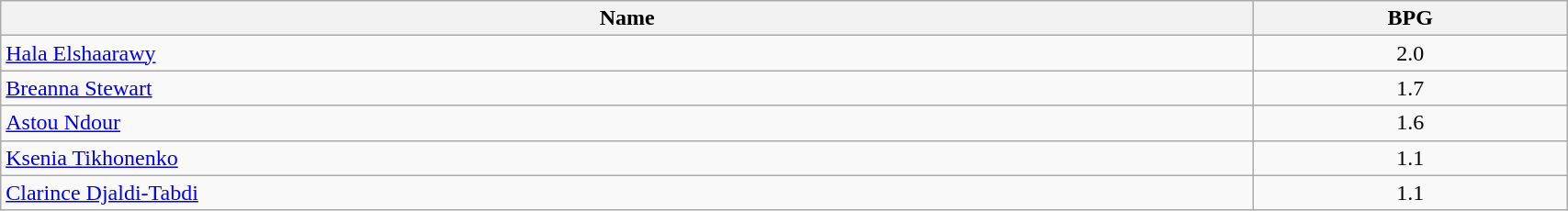<table class=wikitable width="90%">
<tr>
<th width="80%">Name</th>
<th width="20%">BPG</th>
</tr>
<tr>
<td> <a href='#'>Hala Elshaarawy</a></td>
<td align=center>2.0</td>
</tr>
<tr>
<td> <a href='#'>Breanna Stewart</a></td>
<td align=center>1.7</td>
</tr>
<tr>
<td> <a href='#'>Astou Ndour</a></td>
<td align=center>1.6</td>
</tr>
<tr>
<td> <a href='#'>Ksenia Tikhonenko</a></td>
<td align=center>1.1</td>
</tr>
<tr>
<td> <a href='#'>Clarince Djaldi-Tabdi</a></td>
<td align=center>1.1</td>
</tr>
</table>
